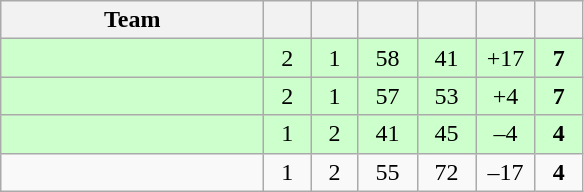<table class="wikitable" style="text-align:center;">
<tr>
<th style="width:10.5em;">Team</th>
<th style="width:1.5em;"></th>
<th style="width:1.5em;"></th>
<th style="width:2.0em;"></th>
<th style="width:2.0em;"></th>
<th style="width:2.0em;"></th>
<th style="width:1.5em;"></th>
</tr>
<tr bgcolor=#cfc>
<td align="left"></td>
<td>2</td>
<td>1</td>
<td>58</td>
<td>41</td>
<td>+17</td>
<td><strong>7</strong></td>
</tr>
<tr bgcolor=#cfc>
<td align="left"></td>
<td>2</td>
<td>1</td>
<td>57</td>
<td>53</td>
<td>+4</td>
<td><strong>7</strong></td>
</tr>
<tr bgcolor=#cfc>
<td align="left"></td>
<td>1</td>
<td>2</td>
<td>41</td>
<td>45</td>
<td>–4</td>
<td><strong>4</strong></td>
</tr>
<tr>
<td align="left"></td>
<td>1</td>
<td>2</td>
<td>55</td>
<td>72</td>
<td>–17</td>
<td><strong>4</strong></td>
</tr>
</table>
